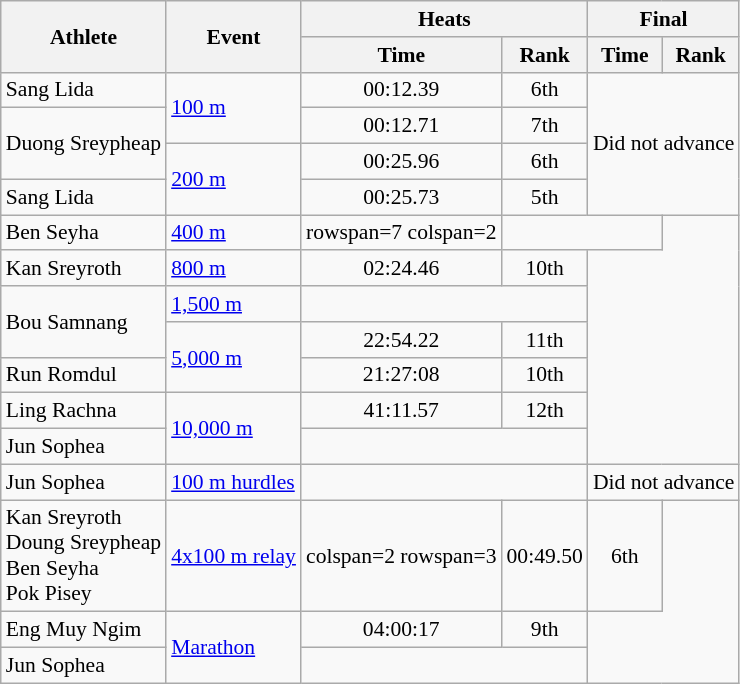<table class="wikitable" style="font-size:90%">
<tr>
<th rowspan=2>Athlete</th>
<th rowspan=2>Event</th>
<th colspan=2>Heats</th>
<th colspan=2>Final</th>
</tr>
<tr>
<th>Time</th>
<th>Rank</th>
<th>Time</th>
<th>Rank</th>
</tr>
<tr align=center>
<td align=left>Sang Lida</td>
<td rowspan=2 align=left><a href='#'>100 m</a></td>
<td>00:12.39</td>
<td>6th</td>
<td rowspan=4 colspan=2>Did not advance</td>
</tr>
<tr align=center>
<td rowspan=2 align=left>Duong Sreypheap</td>
<td>00:12.71</td>
<td>7th</td>
</tr>
<tr align=center>
<td rowspan=2 align=left><a href='#'>200 m</a></td>
<td>00:25.96</td>
<td>6th</td>
</tr>
<tr align=center>
<td align=left>Sang Lida</td>
<td>00:25.73</td>
<td>5th</td>
</tr>
<tr align=center>
<td align=left>Ben Seyha</td>
<td align=left><a href='#'>400 m</a></td>
<td>rowspan=7 colspan=2 </td>
<td colspan=2></td>
</tr>
<tr align=center>
<td align=left>Kan Sreyroth</td>
<td align=left><a href='#'>800 m</a></td>
<td>02:24.46</td>
<td>10th</td>
</tr>
<tr align=center>
<td rowspan=2 align=left>Bou Samnang</td>
<td align=left><a href='#'>1,500 m</a></td>
<td colspan=2></td>
</tr>
<tr align=center>
<td rowspan=2 align=left><a href='#'>5,000 m</a></td>
<td>22:54.22</td>
<td>11th</td>
</tr>
<tr align=center>
<td align=left>Run Romdul</td>
<td>21:27:08</td>
<td>10th</td>
</tr>
<tr align=center>
<td align=left>Ling Rachna</td>
<td rowspan=2 align=left><a href='#'>10,000 m</a></td>
<td>41:11.57</td>
<td>12th</td>
</tr>
<tr align=center>
<td align=left>Jun Sophea</td>
<td colspan=2></td>
</tr>
<tr align=center>
<td align=left>Jun Sophea</td>
<td align=left><a href='#'>100 m hurdles</a></td>
<td colspan=2></td>
<td colspan=2>Did not advance</td>
</tr>
<tr align=center>
<td align=left>Kan Sreyroth<br>Doung Sreypheap<br>Ben Seyha<br>Pok Pisey</td>
<td align=left><a href='#'>4x100 m relay</a></td>
<td>colspan=2 rowspan=3 </td>
<td>00:49.50</td>
<td>6th</td>
</tr>
<tr align=center>
<td align=left>Eng Muy Ngim</td>
<td rowspan=2 align=left><a href='#'>Marathon</a></td>
<td>04:00:17</td>
<td>9th</td>
</tr>
<tr align=center>
<td align=left>Jun Sophea</td>
<td colspan=2></td>
</tr>
</table>
